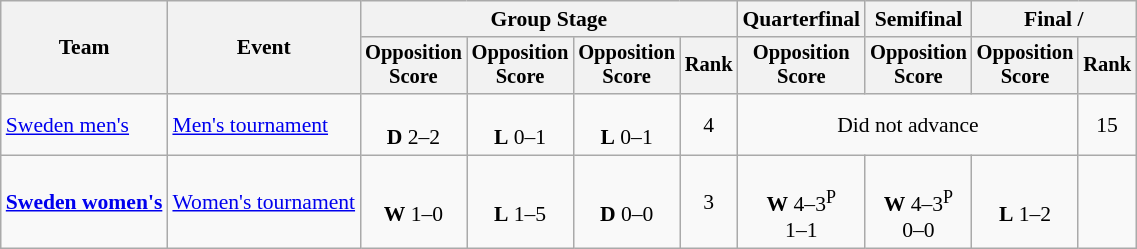<table class="wikitable" style="font-size:90%">
<tr>
<th rowspan=2>Team</th>
<th rowspan=2>Event</th>
<th colspan=4>Group Stage</th>
<th>Quarterfinal</th>
<th>Semifinal</th>
<th colspan=2>Final / </th>
</tr>
<tr style="font-size:95%">
<th>Opposition<br>Score</th>
<th>Opposition<br>Score</th>
<th>Opposition<br>Score</th>
<th>Rank</th>
<th>Opposition<br>Score</th>
<th>Opposition<br>Score</th>
<th>Opposition<br>Score</th>
<th>Rank</th>
</tr>
<tr align=center>
<td align=left><a href='#'>Sweden men's</a></td>
<td align=left><a href='#'>Men's tournament</a></td>
<td><br><strong>D</strong> 2–2</td>
<td><br><strong>L</strong> 0–1</td>
<td><br><strong>L</strong> 0–1</td>
<td>4</td>
<td colspan=3>Did not advance</td>
<td>15</td>
</tr>
<tr align=center>
<td align=left><strong><a href='#'>Sweden women's</a></strong></td>
<td align=left><a href='#'>Women's tournament</a></td>
<td><br><strong>W</strong> 1–0</td>
<td><br><strong>L</strong> 1–5</td>
<td><br><strong>D</strong> 0–0</td>
<td>3</td>
<td><br><strong>W</strong> 4–3<sup>P</sup><br>1–1 </td>
<td><br><strong>W</strong> 4–3<sup>P</sup><br>0–0 </td>
<td><br><strong>L</strong> 1–2</td>
<td></td>
</tr>
</table>
